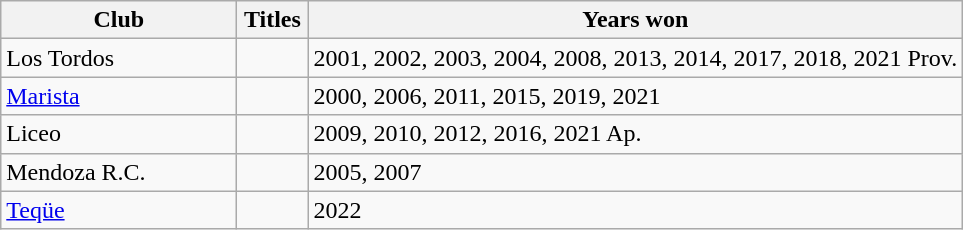<table class="wikitable sortable" style="text-align:left" width= px>
<tr>
<th width=150px>Club</th>
<th width=40px>Titles</th>
<th width=>Years won</th>
</tr>
<tr>
<td>Los Tordos</td>
<td></td>
<td>2001, 2002, 2003, 2004, 2008, 2013, 2014, 2017, 2018, 2021 Prov.</td>
</tr>
<tr>
<td><a href='#'>Marista</a></td>
<td></td>
<td>2000, 2006, 2011, 2015, 2019, 2021</td>
</tr>
<tr>
<td>Liceo</td>
<td></td>
<td>2009, 2010, 2012, 2016, 2021 Ap.</td>
</tr>
<tr>
<td>Mendoza R.C.</td>
<td></td>
<td>2005, 2007</td>
</tr>
<tr>
<td><a href='#'>Teqüe</a></td>
<td></td>
<td>2022</td>
</tr>
</table>
